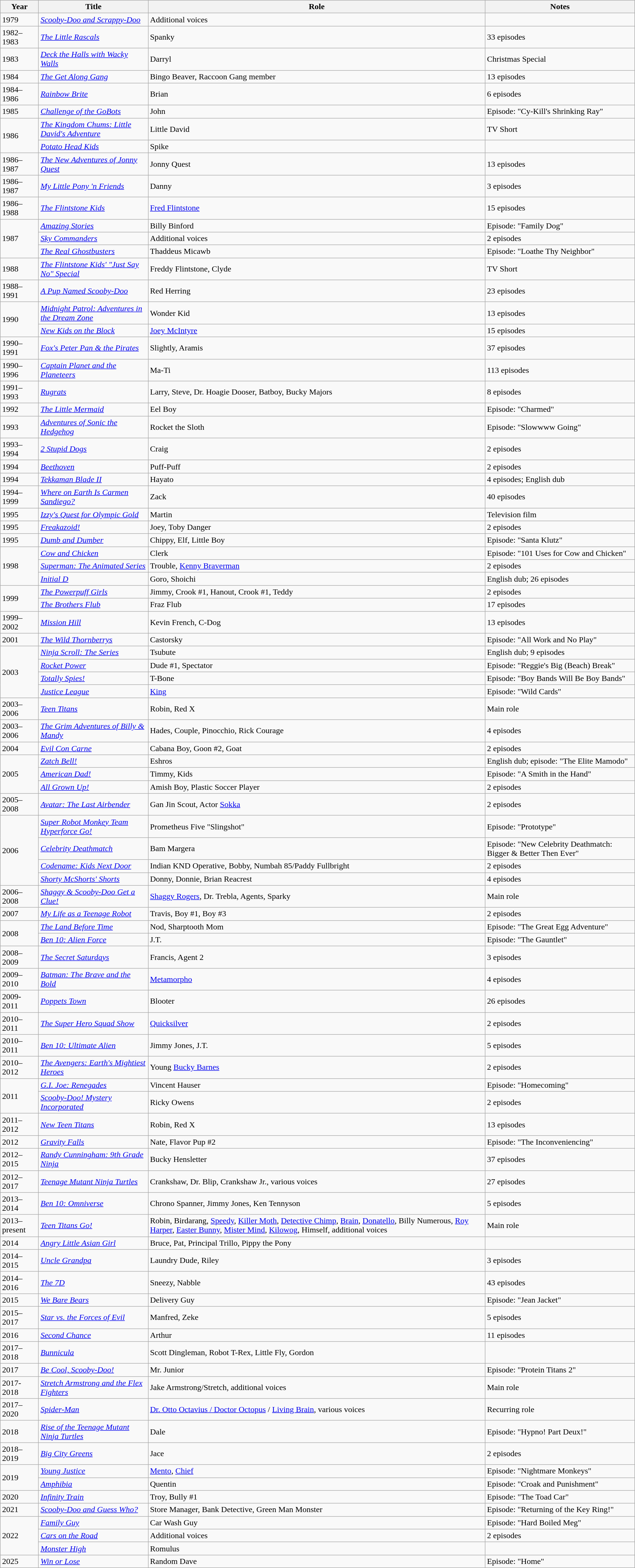<table class="wikitable">
<tr>
<th>Year</th>
<th>Title</th>
<th>Role</th>
<th>Notes</th>
</tr>
<tr>
<td>1979</td>
<td><em><a href='#'>Scooby-Doo and Scrappy-Doo</a></em></td>
<td>Additional voices</td>
<td></td>
</tr>
<tr>
<td>1982–1983</td>
<td><em><a href='#'>The Little Rascals</a></em></td>
<td>Spanky</td>
<td>33 episodes</td>
</tr>
<tr>
<td>1983</td>
<td><em><a href='#'>Deck the Halls with Wacky Walls</a></em></td>
<td>Darryl</td>
<td>Christmas Special</td>
</tr>
<tr>
<td>1984</td>
<td><em><a href='#'>The Get Along Gang</a></em></td>
<td>Bingo Beaver, Raccoon Gang member</td>
<td>13 episodes</td>
</tr>
<tr>
<td>1984–1986</td>
<td><em><a href='#'>Rainbow Brite</a></em></td>
<td>Brian</td>
<td>6 episodes</td>
</tr>
<tr>
<td>1985</td>
<td><em><a href='#'>Challenge of the GoBots</a></em></td>
<td>John</td>
<td>Episode: "Cy-Kill's Shrinking Ray"</td>
</tr>
<tr>
<td rowspan="2">1986</td>
<td><em><a href='#'>The Kingdom Chums: Little David's Adventure</a></em></td>
<td>Little David</td>
<td>TV Short</td>
</tr>
<tr>
<td><em><a href='#'>Potato Head Kids</a></em></td>
<td>Spike</td>
<td></td>
</tr>
<tr>
<td>1986–1987</td>
<td><em><a href='#'>The New Adventures of Jonny Quest</a></em></td>
<td>Jonny Quest</td>
<td>13 episodes</td>
</tr>
<tr>
<td>1986–1987</td>
<td><em><a href='#'>My Little Pony 'n Friends</a></em></td>
<td>Danny</td>
<td>3 episodes</td>
</tr>
<tr>
<td>1986–1988</td>
<td><em><a href='#'>The Flintstone Kids</a></em></td>
<td><a href='#'>Fred Flintstone</a></td>
<td>15 episodes</td>
</tr>
<tr>
<td rowspan="3">1987</td>
<td><em><a href='#'>Amazing Stories</a></em></td>
<td>Billy Binford</td>
<td>Episode: "Family Dog"</td>
</tr>
<tr>
<td><em><a href='#'>Sky Commanders</a></em></td>
<td>Additional voices</td>
<td>2 episodes</td>
</tr>
<tr>
<td><em><a href='#'>The Real Ghostbusters</a></em></td>
<td>Thaddeus Micawb</td>
<td>Episode: "Loathe Thy Neighbor"</td>
</tr>
<tr>
<td>1988</td>
<td><em><a href='#'>The Flintstone Kids' "Just Say No" Special</a></em></td>
<td>Freddy Flintstone, Clyde</td>
<td>TV Short</td>
</tr>
<tr>
<td>1988–1991</td>
<td><em><a href='#'>A Pup Named Scooby-Doo</a></em></td>
<td>Red Herring</td>
<td>23 episodes</td>
</tr>
<tr>
<td rowspan="2">1990</td>
<td><em><a href='#'>Midnight Patrol: Adventures in the Dream Zone</a></em></td>
<td>Wonder Kid</td>
<td>13 episodes</td>
</tr>
<tr>
<td><em><a href='#'>New Kids on the Block</a></em></td>
<td><a href='#'>Joey McIntyre</a></td>
<td>15 episodes</td>
</tr>
<tr>
<td>1990–1991</td>
<td><em><a href='#'>Fox's Peter Pan & the Pirates</a></em></td>
<td>Slightly, Aramis</td>
<td>37 episodes</td>
</tr>
<tr>
<td>1990–1996</td>
<td><em><a href='#'>Captain Planet and the Planeteers</a></em></td>
<td>Ma-Ti</td>
<td>113 episodes</td>
</tr>
<tr>
<td>1991–1993</td>
<td><em><a href='#'>Rugrats</a></em></td>
<td>Larry, Steve, Dr. Hoagie Dooser, Batboy, Bucky Majors</td>
<td>8 episodes</td>
</tr>
<tr>
<td>1992</td>
<td><em><a href='#'>The Little Mermaid</a></em></td>
<td>Eel Boy</td>
<td>Episode: "Charmed"</td>
</tr>
<tr>
<td>1993</td>
<td><em><a href='#'>Adventures of Sonic the Hedgehog</a></em></td>
<td>Rocket the Sloth</td>
<td>Episode: "Slowwww Going"</td>
</tr>
<tr>
<td>1993–1994</td>
<td><em><a href='#'>2 Stupid Dogs</a></em></td>
<td>Craig</td>
<td>2 episodes</td>
</tr>
<tr>
<td>1994</td>
<td><em><a href='#'>Beethoven</a></em></td>
<td>Puff-Puff</td>
<td>2 episodes</td>
</tr>
<tr>
<td>1994</td>
<td><em><a href='#'>Tekkaman Blade II</a></em></td>
<td>Hayato</td>
<td>4 episodes; English dub</td>
</tr>
<tr>
<td>1994–1999</td>
<td><em><a href='#'>Where on Earth Is Carmen Sandiego?</a></em></td>
<td>Zack</td>
<td>40 episodes</td>
</tr>
<tr>
<td>1995</td>
<td><em><a href='#'>Izzy's Quest for Olympic Gold</a></em></td>
<td>Martin</td>
<td>Television film</td>
</tr>
<tr>
<td>1995</td>
<td><em><a href='#'>Freakazoid!</a></em></td>
<td>Joey, Toby Danger</td>
<td>2 episodes</td>
</tr>
<tr>
<td>1995</td>
<td><em><a href='#'>Dumb and Dumber</a></em></td>
<td>Chippy, Elf, Little Boy</td>
<td>Episode: "Santa Klutz"</td>
</tr>
<tr>
<td rowspan="3">1998</td>
<td><em><a href='#'>Cow and Chicken</a></em></td>
<td>Clerk</td>
<td>Episode: "101 Uses for Cow and Chicken"</td>
</tr>
<tr>
<td><em><a href='#'>Superman: The Animated Series</a></em></td>
<td>Trouble, <a href='#'>Kenny Braverman</a></td>
<td>2 episodes</td>
</tr>
<tr>
<td><em><a href='#'>Initial D</a></em></td>
<td>Goro, Shoichi</td>
<td>English dub; 26 episodes</td>
</tr>
<tr>
<td rowspan="2">1999</td>
<td><em><a href='#'>The Powerpuff Girls</a></em></td>
<td>Jimmy, Crook #1, Hanout, Crook #1, Teddy</td>
<td>2 episodes</td>
</tr>
<tr>
<td><em><a href='#'>The Brothers Flub</a></em></td>
<td>Fraz Flub</td>
<td>17 episodes</td>
</tr>
<tr>
<td>1999–2002</td>
<td><em><a href='#'>Mission Hill</a></em></td>
<td>Kevin French, C-Dog</td>
<td>13 episodes</td>
</tr>
<tr>
<td>2001</td>
<td><em><a href='#'>The Wild Thornberrys</a></em></td>
<td>Castorsky</td>
<td>Episode: "All Work and No Play"</td>
</tr>
<tr>
<td rowspan="4">2003</td>
<td><em><a href='#'>Ninja Scroll: The Series</a></em></td>
<td>Tsubute</td>
<td>English dub; 9 episodes</td>
</tr>
<tr>
<td><em><a href='#'>Rocket Power</a></em></td>
<td>Dude #1, Spectator</td>
<td>Episode: "Reggie's Big (Beach) Break"</td>
</tr>
<tr>
<td><em><a href='#'>Totally Spies!</a></em></td>
<td>T-Bone</td>
<td>Episode: "Boy Bands Will Be Boy Bands"</td>
</tr>
<tr>
<td><em><a href='#'>Justice League</a></em></td>
<td><a href='#'>King</a></td>
<td>Episode: "Wild Cards"</td>
</tr>
<tr>
<td>2003–2006</td>
<td><em><a href='#'>Teen Titans</a></em></td>
<td>Robin, Red X</td>
<td>Main role</td>
</tr>
<tr>
<td>2003–2006</td>
<td><em><a href='#'>The Grim Adventures of Billy & Mandy</a></em></td>
<td>Hades, Couple, Pinocchio, Rick Courage</td>
<td>4 episodes</td>
</tr>
<tr>
<td>2004</td>
<td><em><a href='#'>Evil Con Carne</a></em></td>
<td>Cabana Boy, Goon #2, Goat</td>
<td>2 episodes</td>
</tr>
<tr>
<td rowspan="3">2005</td>
<td><em><a href='#'>Zatch Bell!</a></em></td>
<td>Eshros</td>
<td>English dub; episode: "The Elite Mamodo"</td>
</tr>
<tr>
<td><em><a href='#'>American Dad!</a></em></td>
<td>Timmy, Kids</td>
<td>Episode: "A Smith in the Hand"</td>
</tr>
<tr>
<td><em><a href='#'>All Grown Up!</a></em></td>
<td>Amish Boy, Plastic Soccer Player</td>
<td>2 episodes</td>
</tr>
<tr>
<td>2005–2008</td>
<td><em><a href='#'>Avatar: The Last Airbender</a></em></td>
<td>Gan Jin Scout, Actor <a href='#'>Sokka</a></td>
<td>2 episodes</td>
</tr>
<tr>
<td rowspan="4">2006</td>
<td><em><a href='#'>Super Robot Monkey Team Hyperforce Go!</a></em></td>
<td>Prometheus Five "Slingshot"</td>
<td>Episode: "Prototype"</td>
</tr>
<tr>
<td><em><a href='#'>Celebrity Deathmatch</a></em></td>
<td>Bam Margera</td>
<td>Episode: "New Celebrity Deathmatch: Bigger & Better Then Ever"</td>
</tr>
<tr>
<td><em><a href='#'>Codename: Kids Next Door</a></em></td>
<td>Indian KND Operative, Bobby, Numbah 85/Paddy Fullbright</td>
<td>2 episodes</td>
</tr>
<tr>
<td><em><a href='#'>Shorty McShorts' Shorts</a></em></td>
<td>Donny, Donnie, Brian Reacrest</td>
<td>4 episodes</td>
</tr>
<tr>
<td>2006–2008</td>
<td><em><a href='#'>Shaggy & Scooby-Doo Get a Clue!</a></em></td>
<td><a href='#'>Shaggy Rogers</a>, Dr. Trebla, Agents, Sparky</td>
<td>Main role</td>
</tr>
<tr>
<td>2007</td>
<td><em><a href='#'>My Life as a Teenage Robot</a></em></td>
<td>Travis, Boy #1, Boy #3</td>
<td>2 episodes</td>
</tr>
<tr>
<td rowspan="2">2008</td>
<td><em><a href='#'>The Land Before Time</a></em></td>
<td>Nod, Sharptooth Mom</td>
<td>Episode: "The Great Egg Adventure"</td>
</tr>
<tr>
<td><em><a href='#'>Ben 10: Alien Force</a></em></td>
<td>J.T.</td>
<td>Episode: "The Gauntlet"</td>
</tr>
<tr>
<td>2008–2009</td>
<td><em><a href='#'>The Secret Saturdays</a></em></td>
<td>Francis, Agent 2</td>
<td>3 episodes</td>
</tr>
<tr>
<td>2009–2010</td>
<td><em><a href='#'>Batman: The Brave and the Bold</a></em></td>
<td><a href='#'>Metamorpho</a></td>
<td>4 episodes</td>
</tr>
<tr>
<td>2009-2011</td>
<td><em><a href='#'>Poppets Town</a></em></td>
<td>Blooter</td>
<td>26 episodes</td>
</tr>
<tr>
<td>2010–2011</td>
<td><em><a href='#'>The Super Hero Squad Show</a></em></td>
<td><a href='#'>Quicksilver</a></td>
<td>2 episodes</td>
</tr>
<tr>
<td>2010–2011</td>
<td><em><a href='#'>Ben 10: Ultimate Alien</a></em></td>
<td>Jimmy Jones, J.T.</td>
<td>5 episodes</td>
</tr>
<tr>
<td>2010–2012</td>
<td><em><a href='#'>The Avengers: Earth's Mightiest Heroes</a></em></td>
<td>Young <a href='#'>Bucky Barnes</a></td>
<td>2 episodes</td>
</tr>
<tr>
<td rowspan="2">2011</td>
<td><em><a href='#'>G.I. Joe: Renegades</a></em></td>
<td>Vincent Hauser</td>
<td>Episode: "Homecoming"</td>
</tr>
<tr>
<td><em><a href='#'>Scooby-Doo! Mystery Incorporated</a></em></td>
<td>Ricky Owens</td>
<td>2 episodes</td>
</tr>
<tr>
<td>2011–2012</td>
<td><em><a href='#'>New Teen Titans</a></em></td>
<td>Robin, Red X</td>
<td>13 episodes</td>
</tr>
<tr>
<td>2012</td>
<td><em><a href='#'>Gravity Falls</a></em></td>
<td>Nate, Flavor Pup #2</td>
<td>Episode: "The Inconveniencing"</td>
</tr>
<tr>
<td>2012–2015</td>
<td><em><a href='#'>Randy Cunningham: 9th Grade Ninja</a></em></td>
<td>Bucky Hensletter</td>
<td>37 episodes</td>
</tr>
<tr>
<td>2012–2017</td>
<td><em><a href='#'>Teenage Mutant Ninja Turtles</a></em></td>
<td>Crankshaw, Dr. Blip, Crankshaw Jr., various voices</td>
<td>27 episodes</td>
</tr>
<tr>
<td>2013–2014</td>
<td><em><a href='#'>Ben 10: Omniverse</a></em></td>
<td>Chrono Spanner, Jimmy Jones, Ken Tennyson</td>
<td>5 episodes</td>
</tr>
<tr>
<td>2013–present</td>
<td><em><a href='#'>Teen Titans Go!</a></em></td>
<td>Robin, Birdarang, <a href='#'>Speedy</a>, <a href='#'>Killer Moth</a>, <a href='#'>Detective Chimp</a>, <a href='#'>Brain</a>, <a href='#'>Donatello</a>, Billy Numerous, <a href='#'>Roy Harper</a>, <a href='#'>Easter Bunny</a>, <a href='#'>Mister Mind</a>, <a href='#'>Kilowog</a>, Himself, additional voices</td>
<td>Main role</td>
</tr>
<tr>
<td>2014</td>
<td><em><a href='#'>Angry Little Asian Girl</a></em></td>
<td>Bruce, Pat, Principal Trillo, Pippy the Pony</td>
<td></td>
</tr>
<tr>
<td>2014–2015</td>
<td><em><a href='#'>Uncle Grandpa</a></em></td>
<td>Laundry Dude, Riley</td>
<td>3 episodes</td>
</tr>
<tr>
<td>2014–2016</td>
<td><em><a href='#'>The 7D</a></em></td>
<td>Sneezy, Nabble</td>
<td>43 episodes</td>
</tr>
<tr>
<td>2015</td>
<td><em><a href='#'>We Bare Bears</a></em></td>
<td>Delivery Guy</td>
<td>Episode: "Jean Jacket"</td>
</tr>
<tr>
<td>2015–2017</td>
<td><em><a href='#'>Star vs. the Forces of Evil</a></em></td>
<td>Manfred, Zeke</td>
<td>5 episodes</td>
</tr>
<tr>
<td>2016</td>
<td><em><a href='#'>Second Chance</a></em></td>
<td>Arthur</td>
<td>11 episodes</td>
</tr>
<tr>
<td>2017–2018</td>
<td><em><a href='#'>Bunnicula</a></em></td>
<td>Scott Dingleman, Robot T-Rex, Little Fly, Gordon</td>
<td></td>
</tr>
<tr>
<td>2017</td>
<td><em><a href='#'>Be Cool, Scooby-Doo!</a></em></td>
<td>Mr. Junior</td>
<td>Episode: "Protein Titans 2"</td>
</tr>
<tr>
<td>2017-2018</td>
<td><em><a href='#'>Stretch Armstrong and the Flex Fighters</a></em></td>
<td>Jake Armstrong/Stretch, additional voices</td>
<td>Main role</td>
</tr>
<tr>
<td>2017–2020</td>
<td><em><a href='#'>Spider-Man</a></em></td>
<td><a href='#'>Dr. Otto Octavius / Doctor Octopus</a> / <a href='#'>Living Brain</a>, various voices</td>
<td>Recurring role</td>
</tr>
<tr>
<td>2018</td>
<td><em><a href='#'>Rise of the Teenage Mutant Ninja Turtles</a></em></td>
<td>Dale</td>
<td>Episode: "Hypno! Part Deux!"</td>
</tr>
<tr>
<td>2018–2019</td>
<td><em><a href='#'>Big City Greens</a></em></td>
<td>Jace</td>
<td>2 episodes</td>
</tr>
<tr>
<td rowspan="2">2019</td>
<td><em><a href='#'>Young Justice</a></em></td>
<td><a href='#'>Mento</a>, <a href='#'>Chief</a></td>
<td>Episode: "Nightmare Monkeys"</td>
</tr>
<tr>
<td><em><a href='#'>Amphibia</a></em></td>
<td>Quentin</td>
<td>Episode: "Croak and Punishment"</td>
</tr>
<tr>
<td>2020</td>
<td><em><a href='#'>Infinity Train</a></em></td>
<td>Troy, Bully #1</td>
<td>Episode: "The Toad Car"</td>
</tr>
<tr>
<td>2021</td>
<td><em><a href='#'>Scooby-Doo and Guess Who?</a></em></td>
<td>Store Manager, Bank Detective, Green Man Monster</td>
<td>Episode: "Returning of the Key Ring!"</td>
</tr>
<tr>
<td rowspan="3">2022</td>
<td><em><a href='#'>Family Guy</a></em></td>
<td>Car Wash Guy</td>
<td>Episode: "Hard Boiled Meg"</td>
</tr>
<tr>
<td><em><a href='#'>Cars on the Road</a></em></td>
<td>Additional voices</td>
<td>2 episodes</td>
</tr>
<tr>
<td><em><a href='#'>Monster High</a></em></td>
<td>Romulus</td>
</tr>
<tr>
<td>2025</td>
<td><em><a href='#'>Win or Lose</a></em></td>
<td>Random Dave</td>
<td>Episode: "Home"</td>
</tr>
</table>
